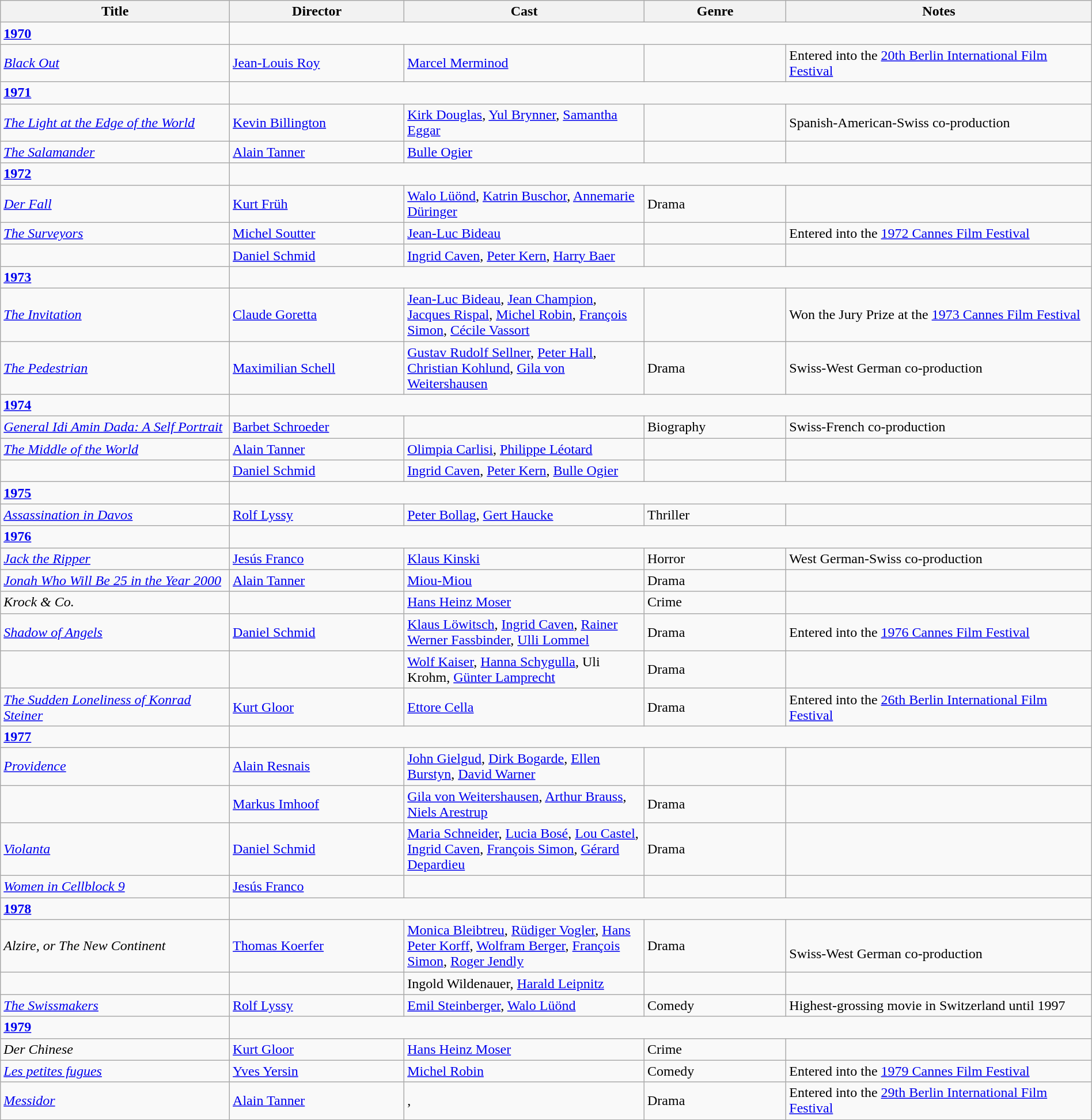<table class="wikitable" style="width:100%;">
<tr>
<th style="width:21%;">Title</th>
<th style="width:16%;">Director</th>
<th style="width:22%;">Cast</th>
<th style="width:13%;">Genre</th>
<th style="width:28%;">Notes</th>
</tr>
<tr>
<td><strong><a href='#'>1970</a></strong></td>
</tr>
<tr>
<td><em><a href='#'>Black Out</a></em></td>
<td><a href='#'>Jean-Louis Roy</a></td>
<td><a href='#'>Marcel Merminod</a></td>
<td></td>
<td>Entered into the <a href='#'>20th Berlin International Film Festival</a></td>
</tr>
<tr>
<td><strong><a href='#'>1971</a></strong></td>
</tr>
<tr>
<td><em><a href='#'>The Light at the Edge of the World</a></em></td>
<td><a href='#'>Kevin Billington</a></td>
<td><a href='#'>Kirk Douglas</a>, <a href='#'>Yul Brynner</a>, <a href='#'>Samantha Eggar</a></td>
<td></td>
<td>Spanish-American-Swiss co-production</td>
</tr>
<tr>
<td><em><a href='#'>The Salamander</a></em></td>
<td><a href='#'>Alain Tanner</a></td>
<td><a href='#'>Bulle Ogier</a></td>
<td></td>
<td></td>
</tr>
<tr>
<td><strong><a href='#'>1972</a></strong></td>
</tr>
<tr>
<td><em><a href='#'>Der Fall</a></em></td>
<td><a href='#'>Kurt Früh</a></td>
<td><a href='#'>Walo Lüönd</a>, <a href='#'>Katrin Buschor</a>, <a href='#'>Annemarie Düringer</a></td>
<td>Drama</td>
<td></td>
</tr>
<tr>
<td><em><a href='#'>The Surveyors</a></em></td>
<td><a href='#'>Michel Soutter</a></td>
<td><a href='#'>Jean-Luc Bideau</a></td>
<td></td>
<td>Entered into the <a href='#'>1972 Cannes Film Festival</a></td>
</tr>
<tr>
<td><em></em></td>
<td><a href='#'>Daniel Schmid</a></td>
<td><a href='#'>Ingrid Caven</a>, <a href='#'>Peter Kern</a>, <a href='#'>Harry Baer</a></td>
<td></td>
<td></td>
</tr>
<tr>
<td><strong><a href='#'>1973</a></strong></td>
</tr>
<tr>
<td><em><a href='#'>The Invitation</a></em></td>
<td><a href='#'>Claude Goretta</a></td>
<td><a href='#'>Jean-Luc Bideau</a>, <a href='#'>Jean Champion</a>, <a href='#'>Jacques Rispal</a>, <a href='#'>Michel Robin</a>, <a href='#'>François Simon</a>, <a href='#'>Cécile Vassort</a></td>
<td></td>
<td>Won the Jury Prize at the <a href='#'>1973 Cannes Film Festival</a></td>
</tr>
<tr>
<td><em><a href='#'>The Pedestrian</a></em></td>
<td><a href='#'>Maximilian Schell</a></td>
<td><a href='#'>Gustav Rudolf Sellner</a>, <a href='#'>Peter Hall</a>, <a href='#'>Christian Kohlund</a>, <a href='#'>Gila von Weitershausen</a></td>
<td>Drama</td>
<td>Swiss-West German co-production</td>
</tr>
<tr>
<td><strong><a href='#'>1974</a></strong></td>
</tr>
<tr>
<td><em><a href='#'>General Idi Amin Dada: A Self Portrait</a></em></td>
<td><a href='#'>Barbet Schroeder</a></td>
<td></td>
<td>Biography</td>
<td>Swiss-French co-production</td>
</tr>
<tr>
<td><em><a href='#'>The Middle of the World</a></em></td>
<td><a href='#'>Alain Tanner</a></td>
<td><a href='#'>Olimpia Carlisi</a>, <a href='#'>Philippe Léotard</a></td>
<td></td>
<td></td>
</tr>
<tr>
<td><em></em></td>
<td><a href='#'>Daniel Schmid</a></td>
<td><a href='#'>Ingrid Caven</a>, <a href='#'>Peter Kern</a>, <a href='#'>Bulle Ogier</a></td>
<td></td>
<td></td>
</tr>
<tr>
<td><strong><a href='#'>1975</a></strong></td>
</tr>
<tr>
<td><em><a href='#'>Assassination in Davos</a></em></td>
<td><a href='#'>Rolf Lyssy</a></td>
<td><a href='#'>Peter Bollag</a>, <a href='#'>Gert Haucke</a></td>
<td>Thriller</td>
<td></td>
</tr>
<tr>
<td><strong><a href='#'>1976</a></strong></td>
</tr>
<tr>
<td><em><a href='#'>Jack the Ripper</a></em></td>
<td><a href='#'>Jesús Franco</a></td>
<td><a href='#'>Klaus Kinski</a></td>
<td>Horror</td>
<td>West German-Swiss co-production</td>
</tr>
<tr>
<td><em><a href='#'>Jonah Who Will Be 25 in the Year 2000</a></em></td>
<td><a href='#'>Alain Tanner</a></td>
<td><a href='#'>Miou-Miou</a></td>
<td>Drama</td>
<td></td>
</tr>
<tr>
<td><em>Krock & Co.</em></td>
<td></td>
<td><a href='#'>Hans Heinz Moser</a></td>
<td>Crime</td>
<td></td>
</tr>
<tr>
<td><em><a href='#'>Shadow of Angels</a></em></td>
<td><a href='#'>Daniel Schmid</a></td>
<td><a href='#'>Klaus Löwitsch</a>, <a href='#'>Ingrid Caven</a>, <a href='#'>Rainer Werner Fassbinder</a>, <a href='#'>Ulli Lommel</a></td>
<td>Drama</td>
<td>Entered into the <a href='#'>1976 Cannes Film Festival</a></td>
</tr>
<tr>
<td><em></em></td>
<td></td>
<td><a href='#'>Wolf Kaiser</a>, <a href='#'>Hanna Schygulla</a>, Uli Krohm, <a href='#'>Günter Lamprecht</a></td>
<td>Drama</td>
<td></td>
</tr>
<tr>
<td><em><a href='#'>The Sudden Loneliness of Konrad Steiner</a></em></td>
<td><a href='#'>Kurt Gloor</a></td>
<td><a href='#'>Ettore Cella</a></td>
<td>Drama</td>
<td>Entered into the <a href='#'>26th Berlin International Film Festival</a></td>
</tr>
<tr>
<td><strong><a href='#'>1977</a></strong></td>
</tr>
<tr>
<td><em><a href='#'>Providence</a></em></td>
<td><a href='#'>Alain Resnais</a></td>
<td><a href='#'>John Gielgud</a>, <a href='#'>Dirk Bogarde</a>, <a href='#'>Ellen Burstyn</a>, <a href='#'>David Warner</a></td>
<td></td>
<td></td>
</tr>
<tr>
<td><em></em></td>
<td><a href='#'>Markus Imhoof</a></td>
<td><a href='#'>Gila von Weitershausen</a>, <a href='#'>Arthur Brauss</a>, <a href='#'>Niels Arestrup</a></td>
<td>Drama</td>
<td></td>
</tr>
<tr>
<td><em><a href='#'>Violanta</a></em></td>
<td><a href='#'>Daniel Schmid</a></td>
<td><a href='#'>Maria Schneider</a>, <a href='#'>Lucia Bosé</a>, <a href='#'>Lou Castel</a>, <a href='#'>Ingrid Caven</a>, <a href='#'>François Simon</a>, <a href='#'>Gérard Depardieu</a></td>
<td>Drama</td>
<td></td>
</tr>
<tr>
<td><em><a href='#'>Women in Cellblock 9</a></em></td>
<td><a href='#'>Jesús Franco</a></td>
<td></td>
<td></td>
<td></td>
</tr>
<tr>
<td><strong><a href='#'>1978</a></strong></td>
</tr>
<tr>
<td><em>Alzire, or The New Continent</em></td>
<td><a href='#'>Thomas Koerfer</a></td>
<td><a href='#'>Monica Bleibtreu</a>, <a href='#'>Rüdiger Vogler</a>, <a href='#'>Hans Peter Korff</a>, <a href='#'>Wolfram Berger</a>, <a href='#'>François Simon</a>, <a href='#'>Roger Jendly</a></td>
<td>Drama</td>
<td><br> Swiss-West German co-production</td>
</tr>
<tr>
<td><em></em></td>
<td></td>
<td>Ingold Wildenauer, <a href='#'>Harald Leipnitz</a></td>
<td></td>
<td></td>
</tr>
<tr>
<td><em><a href='#'>The Swissmakers</a></em></td>
<td><a href='#'>Rolf Lyssy</a></td>
<td><a href='#'>Emil Steinberger</a>,  <a href='#'>Walo Lüönd</a></td>
<td>Comedy</td>
<td>Highest-grossing movie in Switzerland until 1997</td>
</tr>
<tr>
<td><strong><a href='#'>1979</a></strong></td>
</tr>
<tr>
<td><em>Der Chinese</em></td>
<td><a href='#'>Kurt Gloor</a></td>
<td><a href='#'>Hans Heinz Moser</a></td>
<td>Crime</td>
<td></td>
</tr>
<tr>
<td><em><a href='#'>Les petites fugues</a></em></td>
<td><a href='#'>Yves Yersin</a></td>
<td><a href='#'>Michel Robin</a></td>
<td>Comedy</td>
<td>Entered into the <a href='#'>1979 Cannes Film Festival</a></td>
</tr>
<tr>
<td><em><a href='#'>Messidor</a></em></td>
<td><a href='#'>Alain Tanner</a></td>
<td>, </td>
<td>Drama</td>
<td>Entered into the <a href='#'>29th Berlin International Film Festival</a></td>
</tr>
</table>
